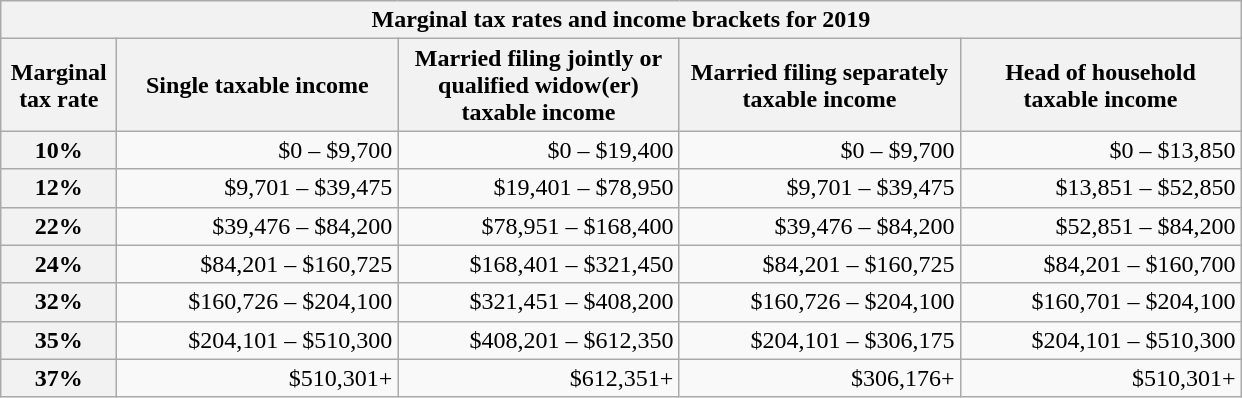<table class="wikitable collapsible collapsed" style="text-align:right" style="margin:0 0 1em 1em; font-size: 90%">
<tr>
<th colspan=5>Marginal tax rates and income brackets for 2019</th>
</tr>
<tr>
<th width="70">Marginal tax rate</th>
<th width="180">Single taxable income</th>
<th width="180">Married filing jointly or qualified widow(er) taxable income</th>
<th width="180">Married filing separately taxable income</th>
<th width="180">Head of household taxable income</th>
</tr>
<tr>
<th>10%</th>
<td>$0 – $9,700</td>
<td>$0 – $19,400</td>
<td>$0 – $9,700</td>
<td>$0 – $13,850</td>
</tr>
<tr>
<th>12%</th>
<td>$9,701 – $39,475</td>
<td>$19,401 – $78,950</td>
<td>$9,701 – $39,475</td>
<td>$13,851 – $52,850</td>
</tr>
<tr>
<th>22%</th>
<td>$39,476 – $84,200</td>
<td>$78,951 – $168,400</td>
<td>$39,476 – $84,200</td>
<td>$52,851 – $84,200</td>
</tr>
<tr>
<th>24%</th>
<td>$84,201 – $160,725</td>
<td>$168,401 – $321,450</td>
<td>$84,201 – $160,725</td>
<td>$84,201 – $160,700</td>
</tr>
<tr>
<th>32%</th>
<td>$160,726 – $204,100</td>
<td>$321,451 – $408,200</td>
<td>$160,726 – $204,100</td>
<td>$160,701 – $204,100</td>
</tr>
<tr>
<th>35%</th>
<td>$204,101 – $510,300</td>
<td>$408,201 – $612,350</td>
<td>$204,101 – $306,175</td>
<td>$204,101 – $510,300</td>
</tr>
<tr>
<th>37%</th>
<td>$510,301+</td>
<td>$612,351+</td>
<td>$306,176+</td>
<td>$510,301+</td>
</tr>
</table>
